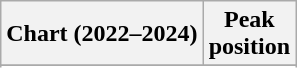<table class="wikitable plainrowheaders" style="text-align:center">
<tr>
<th scope="col">Chart (2022–2024)</th>
<th scope="col">Peak<br> position</th>
</tr>
<tr>
</tr>
<tr>
</tr>
</table>
